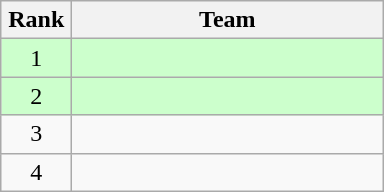<table class="wikitable" style="text-align: center;">
<tr>
<th width=40>Rank</th>
<th width=200>Team</th>
</tr>
<tr bgcolor=#ccffcc>
<td>1</td>
<td align=left></td>
</tr>
<tr bgcolor=#ccffcc>
<td>2</td>
<td align=left></td>
</tr>
<tr>
<td>3</td>
<td align=left></td>
</tr>
<tr>
<td>4</td>
<td align=left></td>
</tr>
</table>
